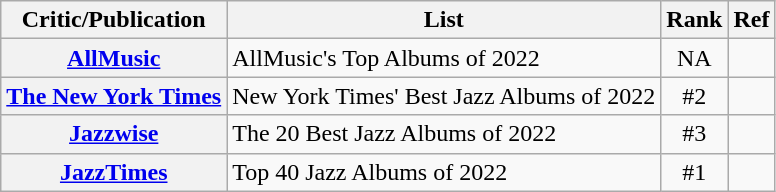<table class="wikitable plainrowheaders">
<tr>
<th>Critic/Publication</th>
<th>List</th>
<th>Rank</th>
<th>Ref</th>
</tr>
<tr>
<th scope="row"><a href='#'>AllMusic</a></th>
<td>AllMusic's Top Albums of 2022</td>
<td style="text-align:center;">NA</td>
<td style="text-align:center;"></td>
</tr>
<tr>
<th scope="row"><a href='#'>The New York Times</a></th>
<td>New York Times' Best Jazz Albums of 2022</td>
<td style="text-align:center;">#2</td>
<td style="text-align:center;"></td>
</tr>
<tr>
<th scope="row"><a href='#'>Jazzwise</a></th>
<td>The 20 Best Jazz Albums of 2022</td>
<td style="text-align:center;">#3</td>
<td style="text-align:center;"></td>
</tr>
<tr>
<th scope="row"><a href='#'>JazzTimes</a></th>
<td>Top 40 Jazz Albums of 2022</td>
<td style="text-align:center;">#1</td>
<td style="text-align:center;"></td>
</tr>
</table>
